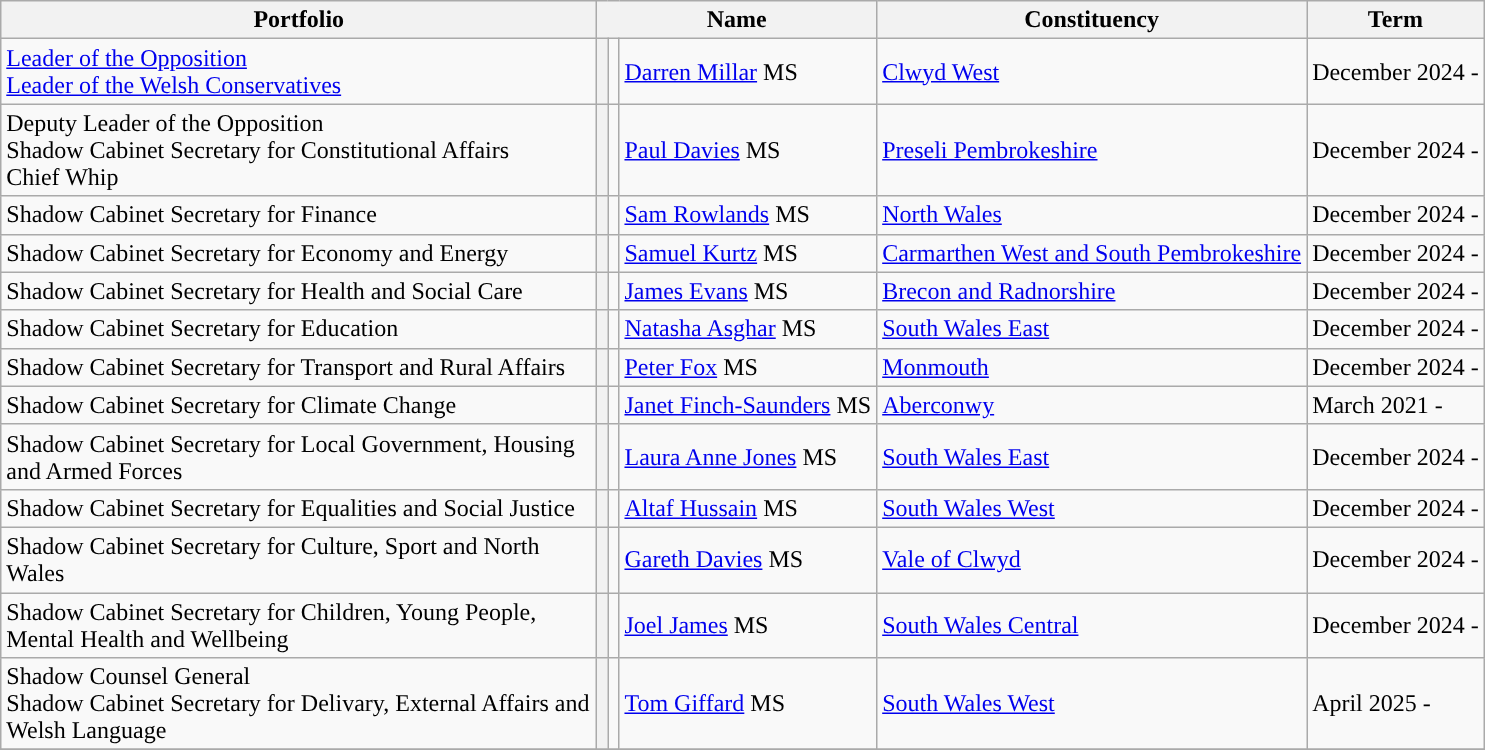<table class="wikitable">
<tr>
<th style="width: 390px">Portfolio</th>
<th colspan="3">Name</th>
<th>Constituency</th>
<th>Term</th>
</tr>
<tr>
<td><a href='#'>Leader of the Opposition</a><br><a href='#'>Leader of the Welsh Conservatives</a></td>
<th style="background-color: "></th>
<td></td>
<td><a href='#'>Darren Millar</a> MS</td>
<td><a href='#'>Clwyd West</a></td>
<td>December 2024 -</td>
</tr>
<tr>
<td>Deputy Leader of the Opposition <br> Shadow Cabinet Secretary for Constitutional Affairs <br> Chief Whip</td>
<th style="background-color: "></th>
<td></td>
<td><a href='#'>Paul Davies</a> MS</td>
<td><a href='#'>Preseli Pembrokeshire</a></td>
<td>December 2024 -</td>
</tr>
<tr>
<td>Shadow Cabinet Secretary for Finance</td>
<th style="background-color: "></th>
<td></td>
<td><a href='#'>Sam Rowlands</a> MS</td>
<td><a href='#'>North Wales</a></td>
<td>December 2024 -</td>
</tr>
<tr>
<td>Shadow Cabinet Secretary for Economy and Energy</td>
<th style="background-color: "></th>
<td></td>
<td><a href='#'>Samuel Kurtz</a> MS</td>
<td><a href='#'>Carmarthen West and South Pembrokeshire</a></td>
<td>December 2024 -</td>
</tr>
<tr>
<td>Shadow Cabinet Secretary for Health and Social Care</td>
<th style="background-color: "></th>
<td></td>
<td><a href='#'>James Evans</a> MS</td>
<td><a href='#'>Brecon and Radnorshire</a></td>
<td>December 2024 -</td>
</tr>
<tr>
<td>Shadow Cabinet Secretary for Education</td>
<th style="background-color: "></th>
<td></td>
<td><a href='#'>Natasha Asghar</a> MS</td>
<td><a href='#'>South Wales East</a></td>
<td>December 2024 -</td>
</tr>
<tr>
<td>Shadow Cabinet Secretary for Transport and Rural Affairs</td>
<th style="background-color: "></th>
<td></td>
<td><a href='#'>Peter Fox</a> MS</td>
<td><a href='#'>Monmouth</a></td>
<td>December 2024 -</td>
</tr>
<tr>
<td>Shadow Cabinet Secretary for Climate Change</td>
<th style="background-color: "></th>
<td></td>
<td><a href='#'>Janet Finch-Saunders</a> MS</td>
<td><a href='#'>Aberconwy</a></td>
<td>March 2021 -</td>
</tr>
<tr>
<td>Shadow Cabinet Secretary for Local Government, Housing and Armed Forces</td>
<th style="background-color: "></th>
<td></td>
<td><a href='#'>Laura Anne Jones</a> MS</td>
<td><a href='#'>South Wales East</a></td>
<td>December 2024 -</td>
</tr>
<tr>
<td>Shadow Cabinet Secretary for Equalities and Social Justice</td>
<th style="background-color: "></th>
<td></td>
<td><a href='#'>Altaf Hussain</a> MS</td>
<td><a href='#'>South Wales West</a></td>
<td>December 2024 -</td>
</tr>
<tr>
<td>Shadow Cabinet Secretary for Culture, Sport and North Wales</td>
<th style="background-color: "></th>
<td></td>
<td><a href='#'>Gareth Davies</a> MS</td>
<td><a href='#'>Vale of Clwyd</a></td>
<td>December 2024 -</td>
</tr>
<tr>
<td>Shadow Cabinet Secretary for Children, Young People, Mental Health and Wellbeing</td>
<th style="background-color: "></th>
<td></td>
<td><a href='#'>Joel James</a> MS</td>
<td><a href='#'>South Wales Central</a></td>
<td>December 2024 -</td>
</tr>
<tr>
<td>Shadow Counsel General <br> Shadow Cabinet Secretary for Delivary, External Affairs and Welsh Language</td>
<th style="background-color: "></th>
<td></td>
<td><a href='#'>Tom Giffard</a> MS</td>
<td><a href='#'>South Wales West</a></td>
<td>April 2025 -</td>
</tr>
<tr>
</tr>
</table>
